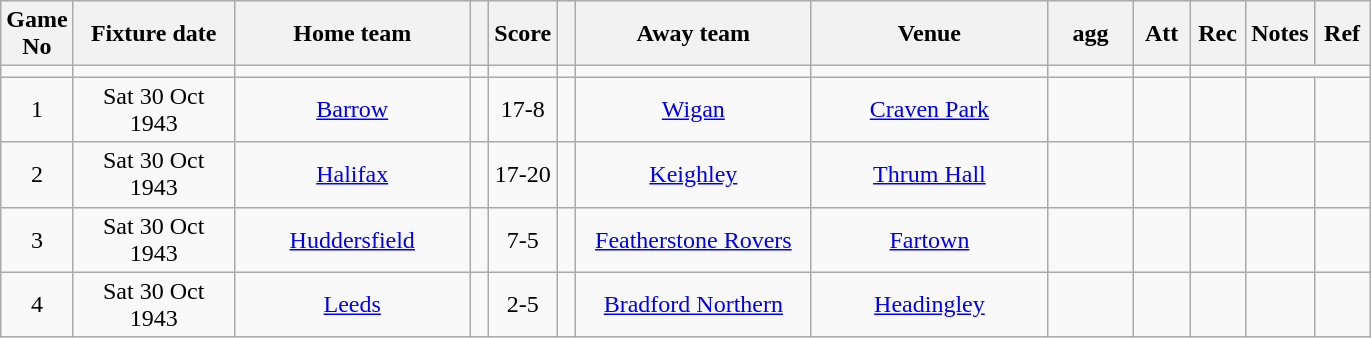<table class="wikitable" style="text-align:center;">
<tr>
<th width=20 abbr="No">Game No</th>
<th width=100 abbr="Date">Fixture date</th>
<th width=150 abbr="Home team">Home team</th>
<th width=5 abbr="space"></th>
<th width=20 abbr="Score">Score</th>
<th width=5 abbr="space"></th>
<th width=150 abbr="Away team">Away team</th>
<th width=150 abbr="Venue">Venue</th>
<th width=50 abbr="agg">agg</th>
<th width=30 abbr="Att">Att</th>
<th width=30 abbr="Rec">Rec</th>
<th width=20 abbr="Notes">Notes</th>
<th width=30 abbr="Ref">Ref</th>
</tr>
<tr>
<td></td>
<td></td>
<td></td>
<td></td>
<td></td>
<td></td>
<td></td>
<td></td>
<td></td>
<td></td>
<td></td>
</tr>
<tr>
<td>1</td>
<td>Sat 30 Oct 1943</td>
<td><a href='#'>Barrow</a></td>
<td></td>
<td>17-8</td>
<td></td>
<td><a href='#'>Wigan</a></td>
<td><a href='#'>Craven Park</a></td>
<td></td>
<td></td>
<td></td>
<td></td>
<td></td>
</tr>
<tr>
<td>2</td>
<td>Sat 30 Oct 1943</td>
<td><a href='#'>Halifax</a></td>
<td></td>
<td>17-20</td>
<td></td>
<td><a href='#'>Keighley</a></td>
<td><a href='#'>Thrum Hall</a></td>
<td></td>
<td></td>
<td></td>
<td></td>
<td></td>
</tr>
<tr>
<td>3</td>
<td>Sat 30 Oct 1943</td>
<td><a href='#'>Huddersfield</a></td>
<td></td>
<td>7-5</td>
<td></td>
<td><a href='#'>Featherstone Rovers</a></td>
<td><a href='#'>Fartown</a></td>
<td></td>
<td></td>
<td></td>
<td></td>
<td></td>
</tr>
<tr>
<td>4</td>
<td>Sat 30 Oct 1943</td>
<td><a href='#'>Leeds</a></td>
<td></td>
<td>2-5</td>
<td></td>
<td><a href='#'>Bradford Northern</a></td>
<td><a href='#'>Headingley</a></td>
<td></td>
<td></td>
<td></td>
<td></td>
<td></td>
</tr>
</table>
